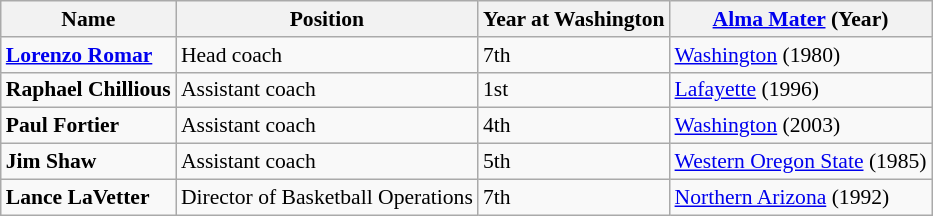<table class="wikitable" style="white-space:nowrap; font-size:90%;">
<tr>
<th>Name</th>
<th>Position</th>
<th>Year at Washington</th>
<th><a href='#'>Alma Mater</a> (Year)</th>
</tr>
<tr>
<td><strong><a href='#'>Lorenzo Romar</a></strong></td>
<td>Head coach</td>
<td>7th</td>
<td><a href='#'>Washington</a> (1980)</td>
</tr>
<tr>
<td><strong>Raphael Chillious</strong></td>
<td>Assistant coach</td>
<td>1st</td>
<td><a href='#'>Lafayette</a> (1996)</td>
</tr>
<tr>
<td><strong>Paul Fortier</strong></td>
<td>Assistant coach</td>
<td>4th</td>
<td><a href='#'>Washington</a> (2003)</td>
</tr>
<tr>
<td><strong>Jim Shaw</strong></td>
<td>Assistant coach</td>
<td>5th</td>
<td><a href='#'>Western Oregon State</a> (1985)</td>
</tr>
<tr>
<td><strong>Lance LaVetter</strong></td>
<td>Director of Basketball Operations</td>
<td>7th</td>
<td><a href='#'>Northern Arizona</a> (1992)</td>
</tr>
</table>
